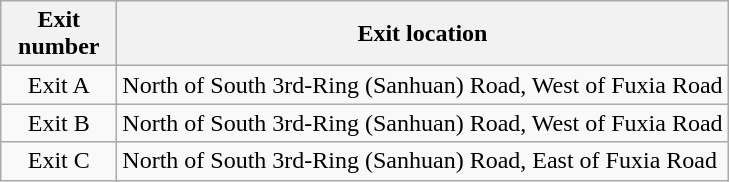<table class="wikitable">
<tr>
<th colspan="2" style="width:70px">Exit number</th>
<th>Exit location</th>
</tr>
<tr>
<td colspan="2" align="center">Exit A</td>
<td>North of South 3rd-Ring (Sanhuan) Road, West of Fuxia Road</td>
</tr>
<tr>
<td colspan="2" align="center">Exit B</td>
<td>North of South 3rd-Ring (Sanhuan) Road, West of Fuxia Road</td>
</tr>
<tr>
<td colspan="2" align="center">Exit C</td>
<td>North of South 3rd-Ring (Sanhuan) Road, East of Fuxia Road</td>
</tr>
</table>
